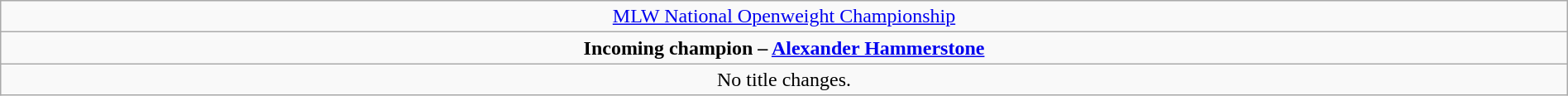<table class="wikitable" style="text-align:center; width:100%;">
<tr>
<td colspan="5" style="text-align: center;"><a href='#'>MLW National Openweight Championship</a></td>
</tr>
<tr>
<td colspan="5" style="text-align: center;"><strong>Incoming champion – <a href='#'>Alexander Hammerstone</a></strong></td>
</tr>
<tr>
<td colspan="5">No title changes.</td>
</tr>
</table>
